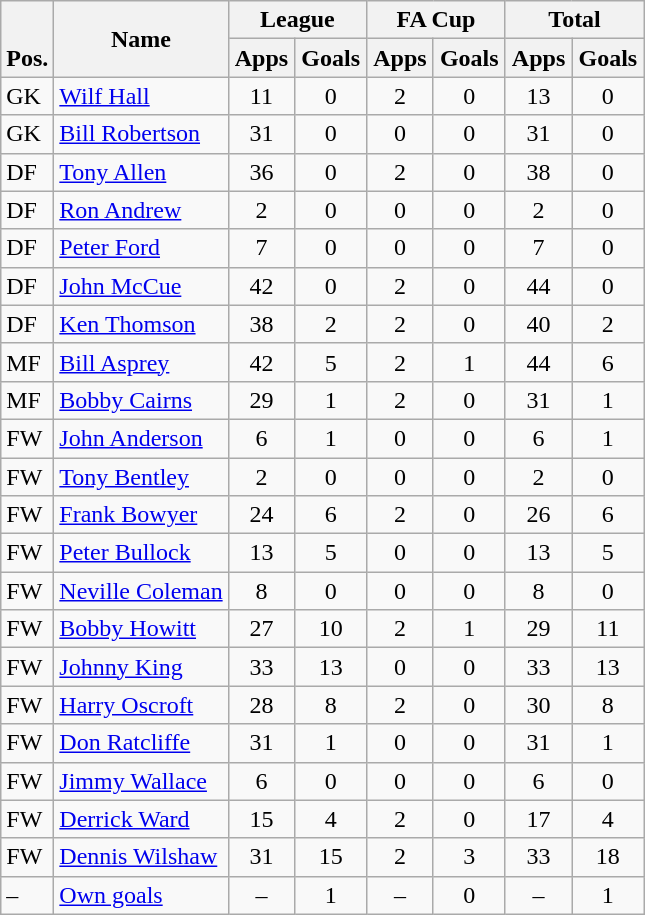<table class="wikitable" style="text-align:center">
<tr>
<th rowspan="2" valign="bottom">Pos.</th>
<th rowspan="2">Name</th>
<th colspan="2" width="85">League</th>
<th colspan="2" width="85">FA Cup</th>
<th colspan="2" width="85">Total</th>
</tr>
<tr>
<th>Apps</th>
<th>Goals</th>
<th>Apps</th>
<th>Goals</th>
<th>Apps</th>
<th>Goals</th>
</tr>
<tr>
<td align="left">GK</td>
<td align="left"> <a href='#'>Wilf Hall</a></td>
<td>11</td>
<td>0</td>
<td>2</td>
<td>0</td>
<td>13</td>
<td>0</td>
</tr>
<tr>
<td align="left">GK</td>
<td align="left"> <a href='#'>Bill Robertson</a></td>
<td>31</td>
<td>0</td>
<td>0</td>
<td>0</td>
<td>31</td>
<td>0</td>
</tr>
<tr>
<td align="left">DF</td>
<td align="left"> <a href='#'>Tony Allen</a></td>
<td>36</td>
<td>0</td>
<td>2</td>
<td>0</td>
<td>38</td>
<td>0</td>
</tr>
<tr>
<td align="left">DF</td>
<td align="left"> <a href='#'>Ron Andrew</a></td>
<td>2</td>
<td>0</td>
<td>0</td>
<td>0</td>
<td>2</td>
<td>0</td>
</tr>
<tr>
<td align="left">DF</td>
<td align="left"> <a href='#'>Peter Ford</a></td>
<td>7</td>
<td>0</td>
<td>0</td>
<td>0</td>
<td>7</td>
<td>0</td>
</tr>
<tr>
<td align="left">DF</td>
<td align="left"> <a href='#'>John McCue</a></td>
<td>42</td>
<td>0</td>
<td>2</td>
<td>0</td>
<td>44</td>
<td>0</td>
</tr>
<tr>
<td align="left">DF</td>
<td align="left"> <a href='#'>Ken Thomson</a></td>
<td>38</td>
<td>2</td>
<td>2</td>
<td>0</td>
<td>40</td>
<td>2</td>
</tr>
<tr>
<td align="left">MF</td>
<td align="left"> <a href='#'>Bill Asprey</a></td>
<td>42</td>
<td>5</td>
<td>2</td>
<td>1</td>
<td>44</td>
<td>6</td>
</tr>
<tr>
<td align="left">MF</td>
<td align="left"> <a href='#'>Bobby Cairns</a></td>
<td>29</td>
<td>1</td>
<td>2</td>
<td>0</td>
<td>31</td>
<td>1</td>
</tr>
<tr>
<td align="left">FW</td>
<td align="left"> <a href='#'>John Anderson</a></td>
<td>6</td>
<td>1</td>
<td>0</td>
<td>0</td>
<td>6</td>
<td>1</td>
</tr>
<tr>
<td align="left">FW</td>
<td align="left"> <a href='#'>Tony Bentley</a></td>
<td>2</td>
<td>0</td>
<td>0</td>
<td>0</td>
<td>2</td>
<td>0</td>
</tr>
<tr>
<td align="left">FW</td>
<td align="left"> <a href='#'>Frank Bowyer</a></td>
<td>24</td>
<td>6</td>
<td>2</td>
<td>0</td>
<td>26</td>
<td>6</td>
</tr>
<tr>
<td align="left">FW</td>
<td align="left"> <a href='#'>Peter Bullock</a></td>
<td>13</td>
<td>5</td>
<td>0</td>
<td>0</td>
<td>13</td>
<td>5</td>
</tr>
<tr>
<td align="left">FW</td>
<td align="left"> <a href='#'>Neville Coleman</a></td>
<td>8</td>
<td>0</td>
<td>0</td>
<td>0</td>
<td>8</td>
<td>0</td>
</tr>
<tr>
<td align="left">FW</td>
<td align="left"> <a href='#'>Bobby Howitt</a></td>
<td>27</td>
<td>10</td>
<td>2</td>
<td>1</td>
<td>29</td>
<td>11</td>
</tr>
<tr>
<td align="left">FW</td>
<td align="left"> <a href='#'>Johnny King</a></td>
<td>33</td>
<td>13</td>
<td>0</td>
<td>0</td>
<td>33</td>
<td>13</td>
</tr>
<tr>
<td align="left">FW</td>
<td align="left"> <a href='#'>Harry Oscroft</a></td>
<td>28</td>
<td>8</td>
<td>2</td>
<td>0</td>
<td>30</td>
<td>8</td>
</tr>
<tr>
<td align="left">FW</td>
<td align="left"> <a href='#'>Don Ratcliffe</a></td>
<td>31</td>
<td>1</td>
<td>0</td>
<td>0</td>
<td>31</td>
<td>1</td>
</tr>
<tr>
<td align="left">FW</td>
<td align="left"> <a href='#'>Jimmy Wallace</a></td>
<td>6</td>
<td>0</td>
<td>0</td>
<td>0</td>
<td>6</td>
<td>0</td>
</tr>
<tr>
<td align="left">FW</td>
<td align="left"> <a href='#'>Derrick Ward</a></td>
<td>15</td>
<td>4</td>
<td>2</td>
<td>0</td>
<td>17</td>
<td>4</td>
</tr>
<tr>
<td align="left">FW</td>
<td align="left"> <a href='#'>Dennis Wilshaw</a></td>
<td>31</td>
<td>15</td>
<td>2</td>
<td>3</td>
<td>33</td>
<td>18</td>
</tr>
<tr>
<td align="left">–</td>
<td align="left"><a href='#'>Own goals</a></td>
<td>–</td>
<td>1</td>
<td>–</td>
<td>0</td>
<td>–</td>
<td>1</td>
</tr>
</table>
